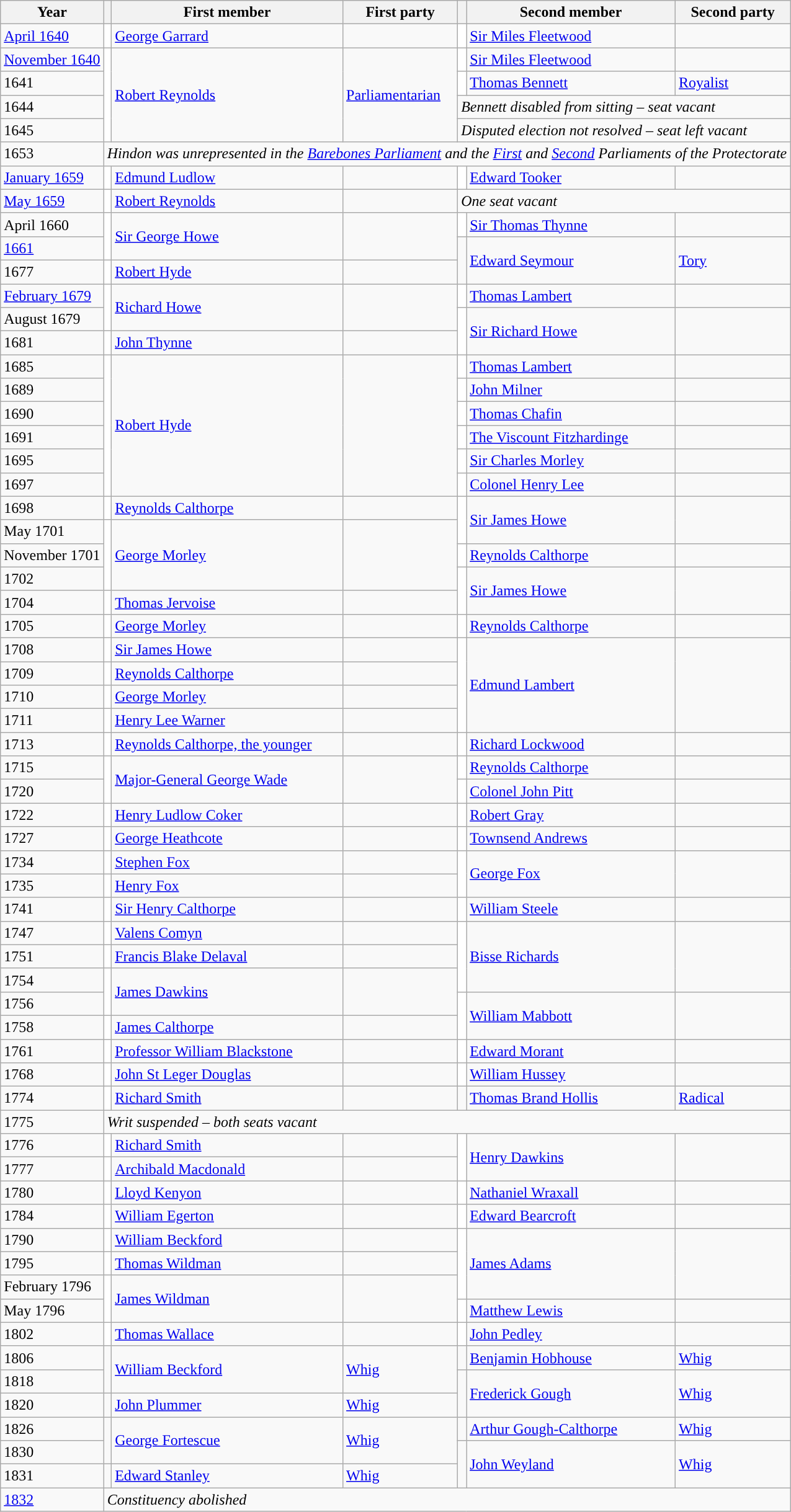<table class="wikitable">
<tr>
<th>Year</th>
<th></th>
<th>First member</th>
<th>First party</th>
<th></th>
<th>Second member</th>
<th>Second party</th>
</tr>
<tr>
<td><a href='#'>April 1640</a></td>
<td style="color:inherit;background-color: white"></td>
<td><a href='#'>George Garrard</a></td>
<td></td>
<td style="color:inherit;background-color: white"></td>
<td><a href='#'>Sir Miles Fleetwood</a></td>
<td></td>
</tr>
<tr>
<td><a href='#'>November 1640</a></td>
<td rowspan="4" style="color:inherit;background-color: white"></td>
<td rowspan="4"><a href='#'>Robert Reynolds</a></td>
<td rowspan="4"><a href='#'>Parliamentarian</a></td>
<td style="color:inherit;background-color: white"></td>
<td><a href='#'>Sir Miles Fleetwood</a></td>
<td></td>
</tr>
<tr>
<td>1641</td>
<td style="color:inherit;background-color: white"></td>
<td><a href='#'>Thomas Bennett</a></td>
<td><a href='#'>Royalist</a></td>
</tr>
<tr>
<td>1644</td>
<td colspan="3"><em>Bennett disabled from sitting – seat vacant</em></td>
</tr>
<tr>
<td>1645</td>
<td colspan="3"><em>Disputed election not resolved – seat left vacant</em></td>
</tr>
<tr>
<td>1653</td>
<td colspan="6"><em>Hindon was unrepresented in the <a href='#'>Barebones Parliament</a> and the <a href='#'>First</a> and <a href='#'>Second</a> Parliaments of the Protectorate</em></td>
</tr>
<tr>
<td><a href='#'>January 1659</a></td>
<td style="color:inherit;background-color: white"></td>
<td><a href='#'>Edmund Ludlow</a></td>
<td></td>
<td style="color:inherit;background-color: white"></td>
<td><a href='#'>Edward Tooker</a></td>
<td></td>
</tr>
<tr>
<td><a href='#'>May 1659</a></td>
<td style="color:inherit;background-color: white"></td>
<td><a href='#'>Robert Reynolds</a></td>
<td></td>
<td colspan="3"><em>One seat vacant</em></td>
</tr>
<tr>
<td>April 1660</td>
<td rowspan="2" style="color:inherit;background-color: white"></td>
<td rowspan="2"><a href='#'>Sir George Howe</a></td>
<td rowspan="2"></td>
<td style="color:inherit;background-color: white"></td>
<td><a href='#'>Sir Thomas Thynne</a></td>
<td></td>
</tr>
<tr>
<td><a href='#'>1661</a></td>
<td rowspan="2" style="color:inherit;background-color: "></td>
<td rowspan="2"><a href='#'>Edward Seymour</a></td>
<td rowspan="2"><a href='#'>Tory</a></td>
</tr>
<tr>
<td>1677</td>
<td style="color:inherit;background-color: white"></td>
<td><a href='#'>Robert Hyde</a></td>
<td></td>
</tr>
<tr>
<td><a href='#'>February 1679</a></td>
<td rowspan="2" style="color:inherit;background-color: white"></td>
<td rowspan="2"><a href='#'>Richard Howe</a></td>
<td rowspan="2"></td>
<td style="color:inherit;background-color: white"></td>
<td><a href='#'>Thomas Lambert</a></td>
<td></td>
</tr>
<tr>
<td>August 1679</td>
<td rowspan="2" style="color:inherit;background-color: white"></td>
<td rowspan="2"><a href='#'>Sir Richard Howe</a></td>
<td rowspan="2"></td>
</tr>
<tr>
<td>1681</td>
<td style="color:inherit;background-color: white"></td>
<td><a href='#'>John Thynne</a></td>
<td></td>
</tr>
<tr>
<td>1685</td>
<td rowspan="6" style="color:inherit;background-color: white"></td>
<td rowspan="6"><a href='#'>Robert Hyde</a></td>
<td rowspan="6"></td>
<td style="color:inherit;background-color: white"></td>
<td><a href='#'>Thomas Lambert</a></td>
<td></td>
</tr>
<tr>
<td>1689</td>
<td style="color:inherit;background-color: white"></td>
<td><a href='#'>John Milner</a></td>
<td></td>
</tr>
<tr>
<td>1690</td>
<td style="color:inherit;background-color: white"></td>
<td><a href='#'>Thomas Chafin</a></td>
<td></td>
</tr>
<tr>
<td>1691</td>
<td style="color:inherit;background-color: white"></td>
<td><a href='#'>The Viscount Fitzhardinge</a></td>
<td></td>
</tr>
<tr>
<td>1695</td>
<td style="color:inherit;background-color: white"></td>
<td><a href='#'>Sir Charles Morley</a></td>
<td></td>
</tr>
<tr>
<td>1697</td>
<td style="color:inherit;background-color: white"></td>
<td><a href='#'>Colonel Henry Lee</a></td>
<td></td>
</tr>
<tr>
<td>1698</td>
<td style="color:inherit;background-color: white"></td>
<td><a href='#'>Reynolds Calthorpe</a></td>
<td></td>
<td rowspan="2" style="color:inherit;background-color: white"></td>
<td rowspan="2"><a href='#'>Sir James Howe</a></td>
<td rowspan="2"></td>
</tr>
<tr>
<td>May 1701</td>
<td rowspan="3" style="color:inherit;background-color: white"></td>
<td rowspan="3"><a href='#'>George Morley</a></td>
<td rowspan="3"></td>
</tr>
<tr>
<td>November 1701</td>
<td style="color:inherit;background-color: white"></td>
<td><a href='#'>Reynolds Calthorpe</a></td>
<td></td>
</tr>
<tr>
<td>1702</td>
<td rowspan="2" style="color:inherit;background-color: white"></td>
<td rowspan="2"><a href='#'>Sir James Howe</a></td>
<td rowspan="2"></td>
</tr>
<tr>
<td>1704</td>
<td style="color:inherit;background-color: white"></td>
<td><a href='#'>Thomas Jervoise</a></td>
<td></td>
</tr>
<tr>
<td>1705</td>
<td style="color:inherit;background-color: white"></td>
<td><a href='#'>George Morley</a></td>
<td></td>
<td style="color:inherit;background-color: white"></td>
<td><a href='#'>Reynolds Calthorpe</a></td>
<td></td>
</tr>
<tr>
<td>1708</td>
<td style="color:inherit;background-color: white"></td>
<td><a href='#'>Sir James Howe</a></td>
<td></td>
<td rowspan="4" style="color:inherit;background-color: white"></td>
<td rowspan="4"><a href='#'>Edmund Lambert</a></td>
<td rowspan="4"></td>
</tr>
<tr>
<td>1709</td>
<td style="color:inherit;background-color: white"></td>
<td><a href='#'>Reynolds Calthorpe</a></td>
<td></td>
</tr>
<tr>
<td>1710</td>
<td style="color:inherit;background-color: white"></td>
<td><a href='#'>George Morley</a></td>
<td></td>
</tr>
<tr>
<td>1711</td>
<td style="color:inherit;background-color: white"></td>
<td><a href='#'>Henry Lee Warner</a></td>
<td></td>
</tr>
<tr>
<td>1713</td>
<td style="color:inherit;background-color: white"></td>
<td><a href='#'>Reynolds Calthorpe, the younger</a></td>
<td></td>
<td style="color:inherit;background-color: white"></td>
<td><a href='#'>Richard Lockwood</a></td>
<td></td>
</tr>
<tr>
<td>1715</td>
<td rowspan="2" style="color:inherit;background-color: white"></td>
<td rowspan="2"><a href='#'>Major-General George Wade</a></td>
<td rowspan="2"></td>
<td style="color:inherit;background-color: white"></td>
<td><a href='#'>Reynolds Calthorpe</a></td>
<td></td>
</tr>
<tr>
<td>1720</td>
<td style="color:inherit;background-color: white"></td>
<td><a href='#'>Colonel John Pitt</a></td>
<td></td>
</tr>
<tr>
<td>1722</td>
<td style="color:inherit;background-color: white"></td>
<td><a href='#'>Henry Ludlow Coker</a></td>
<td></td>
<td style="color:inherit;background-color: white"></td>
<td><a href='#'>Robert Gray</a></td>
<td></td>
</tr>
<tr>
<td>1727</td>
<td style="color:inherit;background-color: white"></td>
<td><a href='#'>George Heathcote</a></td>
<td></td>
<td style="color:inherit;background-color: white"></td>
<td><a href='#'>Townsend Andrews</a></td>
<td></td>
</tr>
<tr>
<td>1734</td>
<td style="color:inherit;background-color: white"></td>
<td><a href='#'>Stephen Fox</a></td>
<td></td>
<td rowspan="2" style="color:inherit;background-color: white"></td>
<td rowspan="2"><a href='#'>George Fox</a></td>
<td rowspan="2"></td>
</tr>
<tr>
<td>1735</td>
<td style="color:inherit;background-color: white"></td>
<td><a href='#'>Henry Fox</a></td>
<td></td>
</tr>
<tr>
<td>1741</td>
<td style="color:inherit;background-color: white"></td>
<td><a href='#'>Sir Henry Calthorpe</a></td>
<td></td>
<td style="color:inherit;background-color: white"></td>
<td><a href='#'>William Steele</a></td>
<td></td>
</tr>
<tr>
<td>1747</td>
<td style="color:inherit;background-color: white"></td>
<td><a href='#'>Valens Comyn</a></td>
<td></td>
<td rowspan="3" style="color:inherit;background-color: white"></td>
<td rowspan="3"><a href='#'>Bisse Richards</a></td>
<td rowspan="3"></td>
</tr>
<tr>
<td>1751</td>
<td style="color:inherit;background-color: white"></td>
<td><a href='#'>Francis Blake Delaval</a></td>
<td></td>
</tr>
<tr>
<td>1754</td>
<td rowspan="2" style="color:inherit;background-color: white"></td>
<td rowspan="2"><a href='#'>James Dawkins</a></td>
<td rowspan="2"></td>
</tr>
<tr>
<td>1756</td>
<td rowspan="2" style="color:inherit;background-color: white"></td>
<td rowspan="2"><a href='#'>William Mabbott</a></td>
<td rowspan="2"></td>
</tr>
<tr>
<td>1758</td>
<td style="color:inherit;background-color: white"></td>
<td><a href='#'>James Calthorpe</a></td>
<td></td>
</tr>
<tr>
<td>1761</td>
<td style="color:inherit;background-color: white"></td>
<td><a href='#'>Professor William Blackstone</a></td>
<td></td>
<td style="color:inherit;background-color: white"></td>
<td><a href='#'>Edward Morant</a></td>
<td></td>
</tr>
<tr>
<td>1768</td>
<td style="color:inherit;background-color: white"></td>
<td><a href='#'>John St Leger Douglas</a></td>
<td></td>
<td style="color:inherit;background-color: white"></td>
<td><a href='#'>William Hussey</a></td>
<td></td>
</tr>
<tr>
<td>1774</td>
<td style="color:inherit;background-color: white"></td>
<td><a href='#'>Richard Smith</a></td>
<td></td>
<td style="color:inherit;background-color: "></td>
<td><a href='#'>Thomas Brand Hollis</a></td>
<td><a href='#'>Radical</a></td>
</tr>
<tr>
<td>1775</td>
<td colspan="6"><em>Writ suspended – both seats vacant</em></td>
</tr>
<tr>
<td>1776</td>
<td style="color:inherit;background-color: white"></td>
<td><a href='#'>Richard Smith</a></td>
<td></td>
<td rowspan="2" style="color:inherit;background-color: white"></td>
<td rowspan="2"><a href='#'>Henry Dawkins</a></td>
<td rowspan="2"></td>
</tr>
<tr>
<td>1777</td>
<td style="color:inherit;background-color: white"></td>
<td><a href='#'>Archibald Macdonald</a></td>
<td></td>
</tr>
<tr>
<td>1780</td>
<td style="color:inherit;background-color: white"></td>
<td><a href='#'>Lloyd Kenyon</a></td>
<td></td>
<td style="color:inherit;background-color: white"></td>
<td><a href='#'>Nathaniel Wraxall</a></td>
<td></td>
</tr>
<tr>
<td>1784</td>
<td style="color:inherit;background-color: white"></td>
<td><a href='#'>William Egerton</a></td>
<td></td>
<td style="color:inherit;background-color: white"></td>
<td><a href='#'>Edward Bearcroft</a></td>
<td></td>
</tr>
<tr>
<td>1790</td>
<td style="color:inherit;background-color: white"></td>
<td><a href='#'>William Beckford</a></td>
<td></td>
<td rowspan="3" style="color:inherit;background-color: white"></td>
<td rowspan="3"><a href='#'>James Adams</a></td>
<td rowspan="3"></td>
</tr>
<tr>
<td>1795</td>
<td style="color:inherit;background-color: white"></td>
<td><a href='#'>Thomas Wildman</a></td>
<td></td>
</tr>
<tr>
<td>February 1796</td>
<td rowspan="2" style="color:inherit;background-color: white"></td>
<td rowspan="2"><a href='#'>James Wildman</a></td>
<td rowspan="2"></td>
</tr>
<tr>
<td>May 1796</td>
<td style="color:inherit;background-color: white"></td>
<td><a href='#'>Matthew Lewis</a></td>
<td></td>
</tr>
<tr>
<td>1802</td>
<td style="color:inherit;background-color: white"></td>
<td><a href='#'>Thomas Wallace</a></td>
<td></td>
<td style="color:inherit;background-color: white"></td>
<td><a href='#'>John Pedley</a></td>
<td></td>
</tr>
<tr>
<td>1806</td>
<td rowspan="2" style="color:inherit;background-color: "></td>
<td rowspan="2"><a href='#'>William Beckford</a></td>
<td rowspan="2"><a href='#'>Whig</a></td>
<td style="color:inherit;background-color: "></td>
<td><a href='#'>Benjamin Hobhouse</a></td>
<td><a href='#'>Whig</a></td>
</tr>
<tr>
<td>1818</td>
<td rowspan="2" style="color:inherit;background-color: "></td>
<td rowspan="2"><a href='#'>Frederick Gough</a></td>
<td rowspan="2"><a href='#'>Whig</a></td>
</tr>
<tr>
<td>1820</td>
<td style="color:inherit;background-color: "></td>
<td><a href='#'>John Plummer</a></td>
<td><a href='#'>Whig</a></td>
</tr>
<tr>
<td>1826</td>
<td rowspan="2" style="color:inherit;background-color: "></td>
<td rowspan="2"><a href='#'>George Fortescue</a></td>
<td rowspan="2"><a href='#'>Whig</a></td>
<td style="color:inherit;background-color: "></td>
<td><a href='#'>Arthur Gough-Calthorpe</a></td>
<td><a href='#'>Whig</a></td>
</tr>
<tr>
<td>1830</td>
<td rowspan="2" style="color:inherit;background-color: "></td>
<td rowspan="2"><a href='#'>John Weyland</a></td>
<td rowspan="2"><a href='#'>Whig</a></td>
</tr>
<tr>
<td>1831</td>
<td style="color:inherit;background-color: "></td>
<td><a href='#'>Edward Stanley</a></td>
<td><a href='#'>Whig</a></td>
</tr>
<tr>
<td><a href='#'>1832</a></td>
<td colspan="6"><em>Constituency abolished</em></td>
</tr>
</table>
